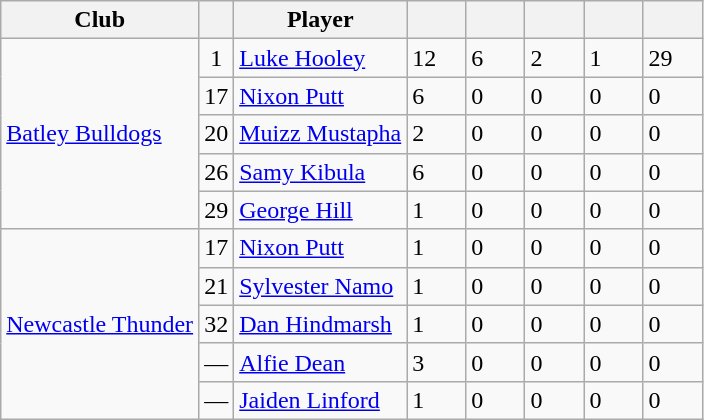<table class="wikitable defaultcenter col2left">
<tr>
<th>Club</th>
<th></th>
<th>Player</th>
<th style="width:2em;"></th>
<th style="width:2em;"></th>
<th style="width:2em;"></th>
<th style="width:2em;"></th>
<th style="width:2em;"></th>
</tr>
<tr>
<td rowspan="5" style="text-align:left;"> <a href='#'>Batley Bulldogs</a></td>
<td style="text-align:center;">1</td>
<td style="text-align:left;"> <a href='#'>Luke Hooley</a></td>
<td>12</td>
<td>6</td>
<td>2</td>
<td>1</td>
<td>29</td>
</tr>
<tr>
<td>17</td>
<td> <a href='#'>Nixon Putt</a></td>
<td>6</td>
<td>0</td>
<td>0</td>
<td>0</td>
<td>0</td>
</tr>
<tr>
<td>20</td>
<td> <a href='#'>Muizz Mustapha</a></td>
<td>2</td>
<td>0</td>
<td>0</td>
<td>0</td>
<td>0</td>
</tr>
<tr>
<td>26</td>
<td> <a href='#'>Samy Kibula</a></td>
<td>6</td>
<td>0</td>
<td>0</td>
<td>0</td>
<td>0</td>
</tr>
<tr>
<td>29</td>
<td> <a href='#'>George Hill</a></td>
<td>1</td>
<td>0</td>
<td>0</td>
<td>0</td>
<td>0</td>
</tr>
<tr>
<td rowspan="5" style="text-align:left;"> <a href='#'>Newcastle Thunder</a></td>
<td style="text-align:center;">17</td>
<td style="text-align:left;"> <a href='#'>Nixon Putt</a></td>
<td>1</td>
<td>0</td>
<td>0</td>
<td>0</td>
<td>0</td>
</tr>
<tr>
<td>21</td>
<td> <a href='#'>Sylvester Namo</a></td>
<td>1</td>
<td>0</td>
<td>0</td>
<td>0</td>
<td>0</td>
</tr>
<tr>
<td>32</td>
<td> <a href='#'>Dan Hindmarsh</a></td>
<td>1</td>
<td>0</td>
<td>0</td>
<td>0</td>
<td>0</td>
</tr>
<tr>
<td>—</td>
<td> <a href='#'>Alfie Dean</a></td>
<td>3</td>
<td>0</td>
<td>0</td>
<td>0</td>
<td>0</td>
</tr>
<tr>
<td>—</td>
<td> <a href='#'>Jaiden Linford</a></td>
<td>1</td>
<td>0</td>
<td>0</td>
<td>0</td>
<td>0</td>
</tr>
</table>
